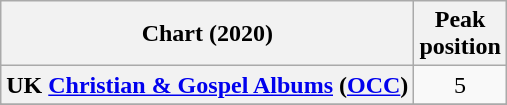<table class="wikitable plainrowheaders" style="text-align:center">
<tr>
<th scope="col">Chart (2020)</th>
<th scope="col">Peak<br>position</th>
</tr>
<tr>
<th scope="row">UK <a href='#'>Christian & Gospel Albums</a> (<a href='#'>OCC</a>)</th>
<td>5</td>
</tr>
<tr>
</tr>
<tr>
</tr>
<tr>
</tr>
<tr>
</tr>
</table>
